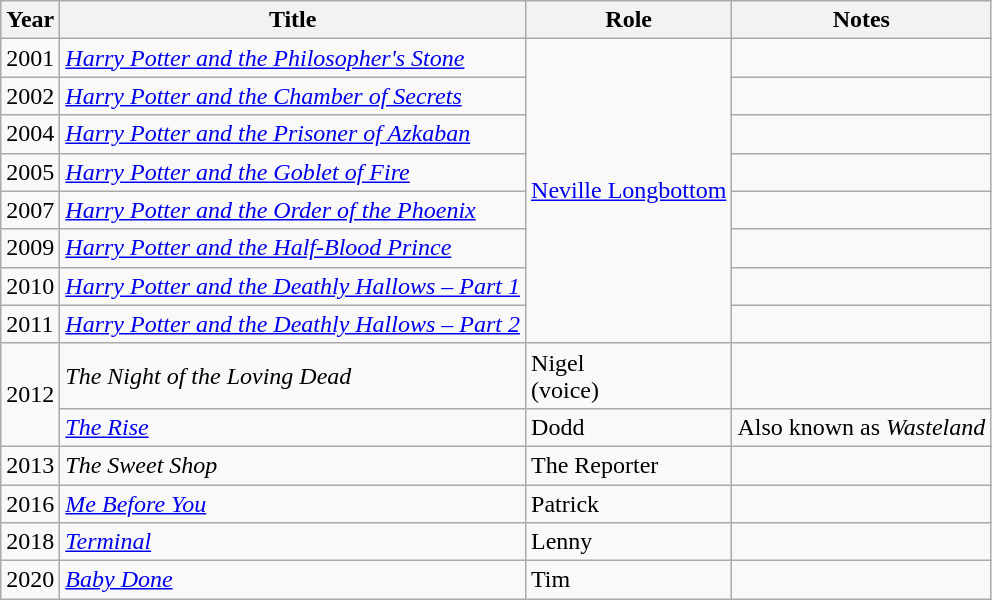<table class="wikitable sortable">
<tr>
<th>Year</th>
<th>Title</th>
<th>Role</th>
<th>Notes</th>
</tr>
<tr>
<td>2001</td>
<td><em><a href='#'>Harry Potter and the Philosopher's Stone</a></em></td>
<td rowspan="8"><a href='#'>Neville Longbottom</a></td>
<td></td>
</tr>
<tr>
<td>2002</td>
<td><em><a href='#'>Harry Potter and the Chamber of Secrets</a></em></td>
<td></td>
</tr>
<tr>
<td>2004</td>
<td><em><a href='#'>Harry Potter and the Prisoner of Azkaban</a></em></td>
<td></td>
</tr>
<tr>
<td>2005</td>
<td><em><a href='#'>Harry Potter and the Goblet of Fire</a></em></td>
<td></td>
</tr>
<tr>
<td>2007</td>
<td><em><a href='#'>Harry Potter and the Order of the Phoenix</a></em></td>
<td></td>
</tr>
<tr>
<td>2009</td>
<td><em><a href='#'>Harry Potter and the Half-Blood Prince</a></em></td>
<td></td>
</tr>
<tr>
<td>2010</td>
<td><em><a href='#'>Harry Potter and the Deathly Hallows – Part 1</a></em></td>
<td></td>
</tr>
<tr>
<td>2011</td>
<td><em><a href='#'>Harry Potter and the Deathly Hallows – Part 2</a></em></td>
<td></td>
</tr>
<tr>
<td rowspan="2">2012</td>
<td><em>The Night of the Loving Dead</em></td>
<td>Nigel <br>(voice)</td>
<td></td>
</tr>
<tr>
<td><em><a href='#'>The Rise</a></em></td>
<td>Dodd</td>
<td>Also known as <em>Wasteland</em></td>
</tr>
<tr>
<td>2013</td>
<td><em>The Sweet Shop</em></td>
<td>The Reporter</td>
<td></td>
</tr>
<tr>
<td>2016</td>
<td><em><a href='#'>Me Before You</a></em></td>
<td>Patrick</td>
<td></td>
</tr>
<tr>
<td>2018</td>
<td><em><a href='#'>Terminal</a></em></td>
<td>Lenny</td>
<td></td>
</tr>
<tr>
<td>2020</td>
<td><em><a href='#'>Baby Done</a></em></td>
<td>Tim</td>
<td></td>
</tr>
</table>
